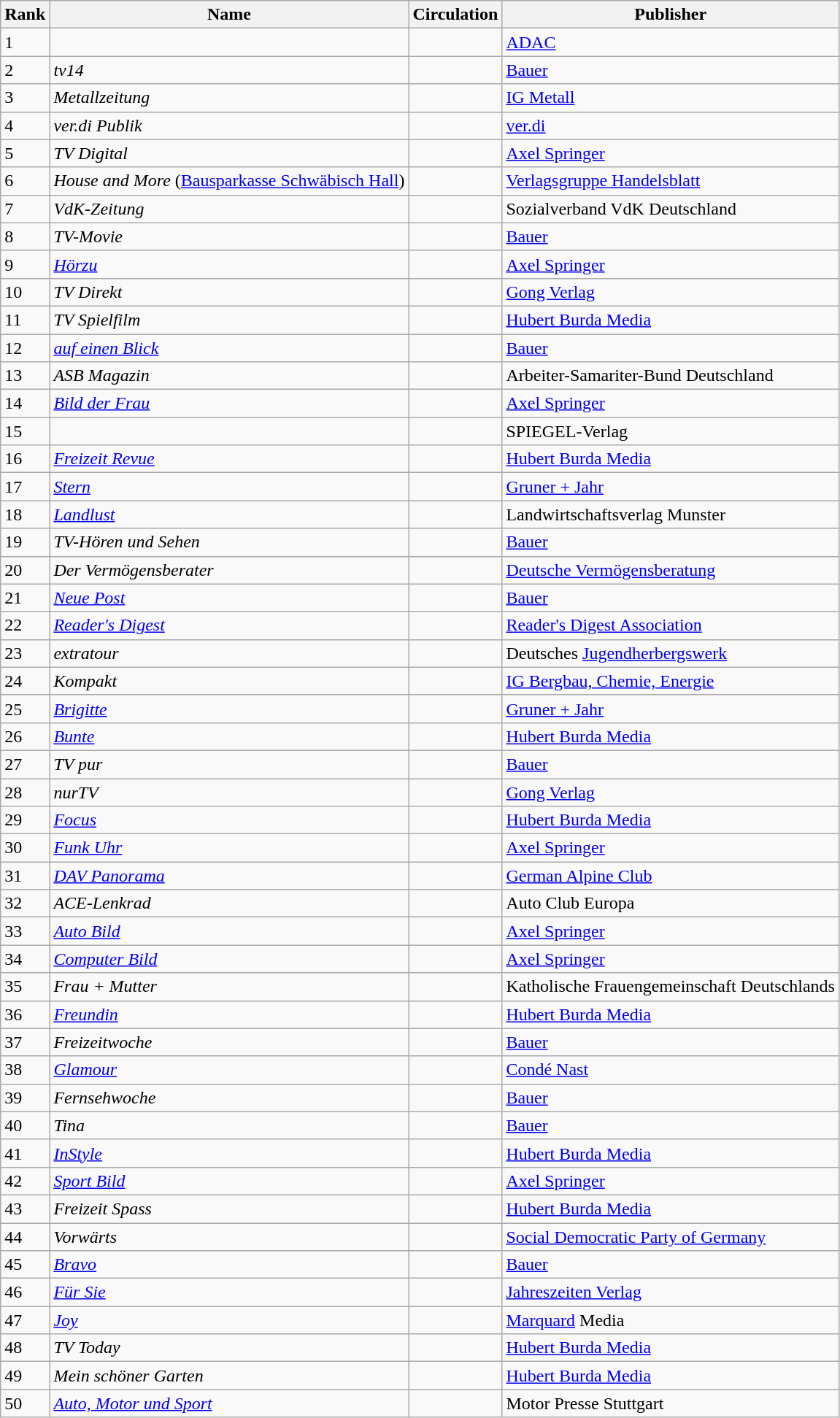<table class="wikitable sortable">
<tr>
<th>Rank</th>
<th>Name</th>
<th>Circulation</th>
<th>Publisher</th>
</tr>
<tr>
<td>1</td>
<td></td>
<td></td>
<td><a href='#'>ADAC</a></td>
</tr>
<tr>
<td>2</td>
<td><em>tv14</em></td>
<td></td>
<td><a href='#'>Bauer</a></td>
</tr>
<tr>
<td>3</td>
<td><em>Metallzeitung</em></td>
<td></td>
<td><a href='#'>IG Metall</a></td>
</tr>
<tr>
<td>4</td>
<td><em>ver.di Publik</em></td>
<td></td>
<td><a href='#'>ver.di</a></td>
</tr>
<tr>
<td>5</td>
<td><em>TV Digital</em></td>
<td></td>
<td><a href='#'>Axel Springer</a></td>
</tr>
<tr>
<td>6</td>
<td><em>House and More</em> (<a href='#'>Bausparkasse Schwäbisch Hall</a>)</td>
<td></td>
<td><a href='#'>Verlagsgruppe Handelsblatt</a></td>
</tr>
<tr>
<td>7</td>
<td><em>VdK-Zeitung</em></td>
<td></td>
<td>Sozialverband VdK Deutschland</td>
</tr>
<tr>
<td>8</td>
<td><em>TV-Movie</em></td>
<td></td>
<td><a href='#'>Bauer</a></td>
</tr>
<tr>
<td>9</td>
<td><em><a href='#'>Hörzu</a></em></td>
<td></td>
<td><a href='#'>Axel Springer</a></td>
</tr>
<tr>
<td>10</td>
<td><em>TV Direkt</em></td>
<td></td>
<td><a href='#'>Gong Verlag</a></td>
</tr>
<tr>
<td>11</td>
<td><em>TV Spielfilm</em></td>
<td></td>
<td><a href='#'>Hubert Burda Media</a></td>
</tr>
<tr>
<td>12</td>
<td><em><a href='#'>auf einen Blick</a></em></td>
<td></td>
<td><a href='#'>Bauer</a></td>
</tr>
<tr>
<td>13</td>
<td><em>ASB Magazin</em></td>
<td></td>
<td>Arbeiter-Samariter-Bund Deutschland</td>
</tr>
<tr>
<td>14</td>
<td><em><a href='#'>Bild der Frau</a></em></td>
<td></td>
<td><a href='#'>Axel Springer</a></td>
</tr>
<tr>
<td>15</td>
<td></td>
<td></td>
<td>SPIEGEL-Verlag</td>
</tr>
<tr>
<td>16</td>
<td><em><a href='#'>Freizeit Revue</a></em></td>
<td></td>
<td><a href='#'>Hubert Burda Media</a></td>
</tr>
<tr>
<td>17</td>
<td><em><a href='#'>Stern</a></em></td>
<td></td>
<td><a href='#'>Gruner + Jahr</a></td>
</tr>
<tr>
<td>18</td>
<td><em><a href='#'>Landlust</a></em></td>
<td></td>
<td>Landwirtschaftsverlag Munster</td>
</tr>
<tr>
<td>19</td>
<td><em>TV-Hören und Sehen</em></td>
<td></td>
<td><a href='#'>Bauer</a></td>
</tr>
<tr>
<td>20</td>
<td><em>Der Vermögensberater</em></td>
<td></td>
<td><a href='#'>Deutsche Vermögensberatung</a></td>
</tr>
<tr>
<td>21</td>
<td><em><a href='#'>Neue Post</a></em></td>
<td></td>
<td><a href='#'>Bauer</a></td>
</tr>
<tr>
<td>22</td>
<td><em><a href='#'>Reader's Digest</a></em></td>
<td></td>
<td><a href='#'>Reader's Digest Association</a></td>
</tr>
<tr>
<td>23</td>
<td><em>extratour</em></td>
<td></td>
<td>Deutsches <a href='#'>Jugendherbergswerk</a></td>
</tr>
<tr>
<td>24</td>
<td><em>Kompakt</em></td>
<td></td>
<td><a href='#'>IG Bergbau, Chemie, Energie</a></td>
</tr>
<tr>
<td>25</td>
<td><em><a href='#'>Brigitte</a></em></td>
<td></td>
<td><a href='#'>Gruner + Jahr</a></td>
</tr>
<tr>
<td>26</td>
<td><em><a href='#'>Bunte</a></em></td>
<td></td>
<td><a href='#'>Hubert Burda Media</a></td>
</tr>
<tr>
<td>27</td>
<td><em>TV pur</em></td>
<td></td>
<td><a href='#'>Bauer</a></td>
</tr>
<tr>
<td>28</td>
<td><em>nurTV</em></td>
<td></td>
<td><a href='#'>Gong Verlag</a></td>
</tr>
<tr>
<td>29</td>
<td><em><a href='#'>Focus</a></em></td>
<td></td>
<td><a href='#'>Hubert Burda Media</a></td>
</tr>
<tr>
<td>30</td>
<td><em><a href='#'>Funk Uhr</a></em></td>
<td></td>
<td><a href='#'>Axel Springer</a></td>
</tr>
<tr>
<td>31</td>
<td><em><a href='#'>DAV Panorama</a></em></td>
<td></td>
<td><a href='#'>German Alpine Club</a></td>
</tr>
<tr>
<td>32</td>
<td><em>ACE-Lenkrad</em></td>
<td></td>
<td>Auto Club Europa</td>
</tr>
<tr>
<td>33</td>
<td><em><a href='#'>Auto Bild</a></em></td>
<td></td>
<td><a href='#'>Axel Springer</a></td>
</tr>
<tr>
<td>34</td>
<td><em><a href='#'>Computer Bild</a></em></td>
<td></td>
<td><a href='#'>Axel Springer</a></td>
</tr>
<tr>
<td>35</td>
<td><em>Frau + Mutter</em></td>
<td></td>
<td>Katholische Frauengemeinschaft Deutschlands</td>
</tr>
<tr>
<td>36</td>
<td><em><a href='#'>Freundin</a></em></td>
<td></td>
<td><a href='#'>Hubert Burda Media</a></td>
</tr>
<tr>
<td>37</td>
<td><em>Freizeitwoche</em></td>
<td></td>
<td><a href='#'>Bauer</a></td>
</tr>
<tr>
<td>38</td>
<td><em><a href='#'>Glamour</a></em></td>
<td></td>
<td><a href='#'>Condé Nast</a></td>
</tr>
<tr>
<td>39</td>
<td><em>Fernsehwoche</em></td>
<td></td>
<td><a href='#'>Bauer</a></td>
</tr>
<tr>
<td>40</td>
<td><em>Tina</em></td>
<td></td>
<td><a href='#'>Bauer</a></td>
</tr>
<tr>
<td>41</td>
<td><em><a href='#'>InStyle</a></em></td>
<td></td>
<td><a href='#'>Hubert Burda Media</a></td>
</tr>
<tr>
<td>42</td>
<td><em><a href='#'>Sport Bild</a></em></td>
<td></td>
<td><a href='#'>Axel Springer</a></td>
</tr>
<tr>
<td>43</td>
<td><em>Freizeit Spass</em></td>
<td></td>
<td><a href='#'>Hubert Burda Media</a></td>
</tr>
<tr>
<td>44</td>
<td><em>Vorwärts</em></td>
<td></td>
<td><a href='#'>Social Democratic Party of Germany</a></td>
</tr>
<tr>
<td>45</td>
<td><em><a href='#'>Bravo</a></em></td>
<td></td>
<td><a href='#'>Bauer</a></td>
</tr>
<tr>
<td>46</td>
<td><em><a href='#'>Für Sie</a></em></td>
<td></td>
<td><a href='#'>Jahreszeiten Verlag</a></td>
</tr>
<tr>
<td>47</td>
<td><em><a href='#'>Joy</a></em></td>
<td></td>
<td><a href='#'>Marquard</a> Media</td>
</tr>
<tr>
<td>48</td>
<td><em>TV Today</em></td>
<td></td>
<td><a href='#'>Hubert Burda Media</a></td>
</tr>
<tr>
<td>49</td>
<td><em>Mein schöner Garten</em></td>
<td></td>
<td><a href='#'>Hubert Burda Media</a></td>
</tr>
<tr>
<td>50</td>
<td><em><a href='#'>Auto, Motor und Sport</a></em></td>
<td></td>
<td>Motor Presse Stuttgart</td>
</tr>
</table>
